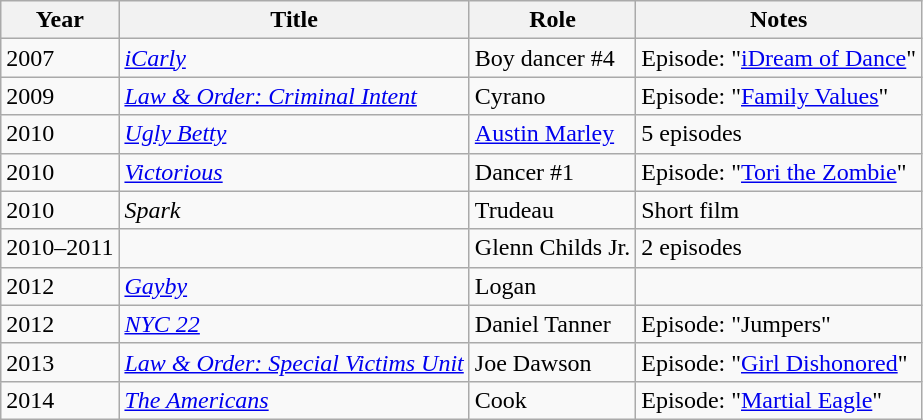<table class="wikitable sortable">
<tr>
<th>Year</th>
<th>Title</th>
<th>Role</th>
<th class="unsortable">Notes</th>
</tr>
<tr>
<td>2007</td>
<td><em><a href='#'>iCarly</a></em></td>
<td>Boy dancer #4</td>
<td>Episode: "<a href='#'>iDream of Dance</a>"</td>
</tr>
<tr>
<td>2009</td>
<td><em><a href='#'>Law & Order: Criminal Intent</a></em></td>
<td>Cyrano</td>
<td>Episode: "<a href='#'>Family Values</a>"</td>
</tr>
<tr>
<td>2010</td>
<td><em><a href='#'>Ugly Betty</a></em></td>
<td><a href='#'>Austin Marley</a></td>
<td>5 episodes</td>
</tr>
<tr>
<td>2010</td>
<td><em><a href='#'>Victorious</a></em></td>
<td>Dancer #1</td>
<td>Episode: "<a href='#'>Tori the Zombie</a>"</td>
</tr>
<tr>
<td>2010</td>
<td><em>Spark</em></td>
<td>Trudeau</td>
<td>Short film</td>
</tr>
<tr>
<td>2010–2011</td>
<td><em></em></td>
<td>Glenn Childs Jr.</td>
<td>2 episodes</td>
</tr>
<tr>
<td>2012</td>
<td><em><a href='#'>Gayby</a></em></td>
<td>Logan</td>
<td></td>
</tr>
<tr>
<td>2012</td>
<td><em><a href='#'>NYC 22</a></em></td>
<td>Daniel Tanner</td>
<td>Episode: "Jumpers"</td>
</tr>
<tr>
<td>2013</td>
<td><em><a href='#'>Law & Order: Special Victims Unit</a></em></td>
<td>Joe Dawson</td>
<td>Episode: "<a href='#'>Girl Dishonored</a>"</td>
</tr>
<tr>
<td>2014</td>
<td><em><a href='#'>The Americans</a></em></td>
<td>Cook</td>
<td>Episode: "<a href='#'>Martial Eagle</a>"</td>
</tr>
</table>
